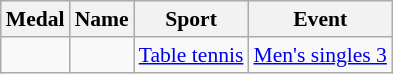<table class="wikitable sortable" style="font-size:90%">
<tr>
<th>Medal</th>
<th>Name</th>
<th>Sport</th>
<th>Event</th>
</tr>
<tr>
<td></td>
<td></td>
<td><a href='#'>Table tennis</a></td>
<td><a href='#'>Men's singles 3</a></td>
</tr>
</table>
